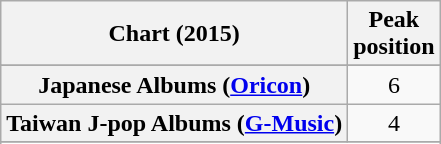<table class="wikitable sortable plainrowheaders" style="text-align:center">
<tr>
<th scope="col">Chart (2015)</th>
<th scope="col">Peak<br> position</th>
</tr>
<tr>
</tr>
<tr>
<th scope="row">Japanese Albums (<a href='#'>Oricon</a>)</th>
<td align="center">6</td>
</tr>
<tr>
<th scope="row">Taiwan J-pop Albums (<a href='#'>G-Music</a>)</th>
<td align="center">4</td>
</tr>
<tr>
</tr>
<tr>
</tr>
</table>
